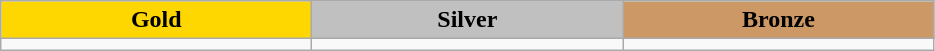<table class="wikitable" style="text-align:left">
<tr align="center">
<td width=200 bgcolor=gold><strong>Gold</strong></td>
<td width=200 bgcolor=silver><strong>Silver</strong></td>
<td width=200 bgcolor=CC9966><strong>Bronze</strong></td>
</tr>
<tr>
<td></td>
<td></td>
<td></td>
</tr>
</table>
